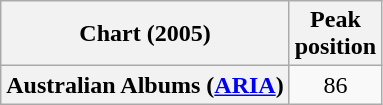<table class="wikitable plainrowheaders">
<tr>
<th scope="col">Chart (2005)</th>
<th scope="col">Peak<br>position</th>
</tr>
<tr>
<th scope="row">Australian Albums (<a href='#'>ARIA</a>)</th>
<td align="center">86</td>
</tr>
</table>
